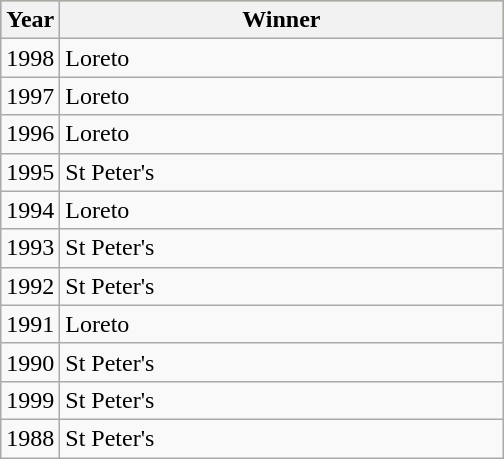<table class="wikitable">
<tr bgcolor=#bdb76b>
<th style="width:2em;">Year</th>
<th style="width:18em;">Winner</th>
</tr>
<tr>
<td>1998</td>
<td>Loreto</td>
</tr>
<tr>
<td>1997</td>
<td>Loreto</td>
</tr>
<tr>
<td>1996</td>
<td>Loreto</td>
</tr>
<tr>
<td>1995</td>
<td>St Peter's</td>
</tr>
<tr>
<td>1994</td>
<td>Loreto</td>
</tr>
<tr>
<td>1993</td>
<td>St Peter's</td>
</tr>
<tr>
<td>1992</td>
<td>St Peter's</td>
</tr>
<tr>
<td>1991</td>
<td>Loreto</td>
</tr>
<tr>
<td>1990</td>
<td>St Peter's</td>
</tr>
<tr>
<td>1999</td>
<td>St Peter's</td>
</tr>
<tr>
<td>1988</td>
<td>St Peter's</td>
</tr>
</table>
